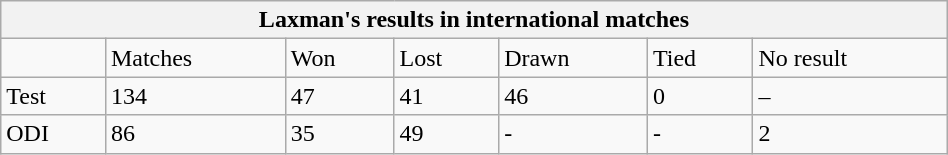<table class="wikitable" style="float:right; margin-left:1em; width:50%;">
<tr>
<th colspan="7"><strong>Laxman's results in international matches</strong></th>
</tr>
<tr>
<td> </td>
<td>Matches</td>
<td>Won</td>
<td>Lost</td>
<td>Drawn</td>
<td>Tied</td>
<td>No result</td>
</tr>
<tr>
<td>Test</td>
<td>134</td>
<td>47</td>
<td>41</td>
<td>46</td>
<td>0</td>
<td>–</td>
</tr>
<tr>
<td>ODI</td>
<td>86</td>
<td>35</td>
<td>49</td>
<td>-</td>
<td>-</td>
<td>2</td>
</tr>
</table>
